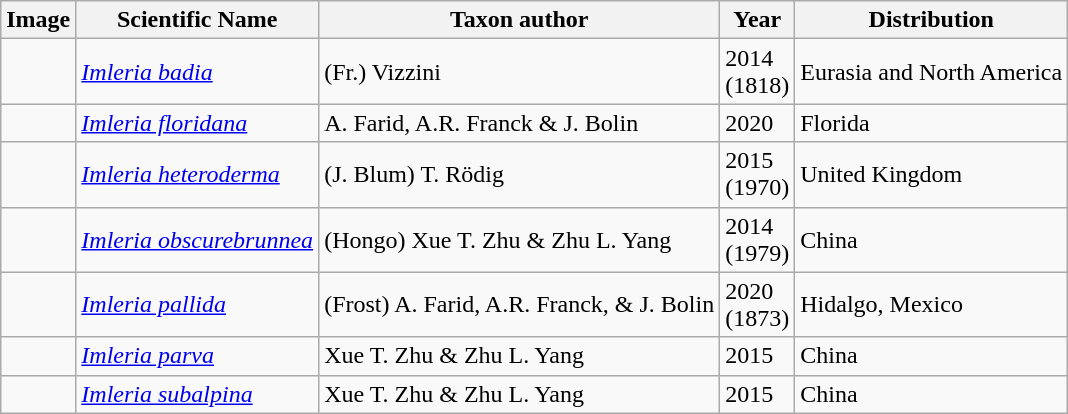<table class="wikitable sortable">
<tr>
<th>Image</th>
<th>Scientific Name</th>
<th>Taxon author</th>
<th>Year</th>
<th>Distribution</th>
</tr>
<tr>
<td></td>
<td><em><a href='#'>Imleria badia</a></em></td>
<td>(Fr.) Vizzini</td>
<td>2014<br>(1818)</td>
<td>Eurasia and North America</td>
</tr>
<tr>
<td></td>
<td><em><a href='#'>Imleria floridana</a></em></td>
<td>A. Farid, A.R. Franck & J. Bolin</td>
<td>2020</td>
<td>Florida</td>
</tr>
<tr>
<td></td>
<td><em><a href='#'>Imleria heteroderma</a></em></td>
<td>(J. Blum) T. Rödig</td>
<td>2015<br>(1970)</td>
<td>United Kingdom</td>
</tr>
<tr>
<td></td>
<td><em><a href='#'>Imleria obscurebrunnea</a></em></td>
<td>(Hongo) Xue T. Zhu & Zhu L. Yang</td>
<td>2014<br>(1979)</td>
<td>China</td>
</tr>
<tr>
<td></td>
<td><em><a href='#'>Imleria pallida</a></em></td>
<td>(Frost) A. Farid, A.R. Franck, & J. Bolin</td>
<td>2020<br>(1873)</td>
<td>Hidalgo, Mexico</td>
</tr>
<tr>
<td></td>
<td><em><a href='#'>Imleria parva</a></em></td>
<td>Xue T. Zhu & Zhu L. Yang</td>
<td>2015</td>
<td>China</td>
</tr>
<tr>
<td></td>
<td><em><a href='#'>Imleria subalpina</a></em></td>
<td>Xue T. Zhu & Zhu L. Yang</td>
<td>2015</td>
<td>China</td>
</tr>
</table>
